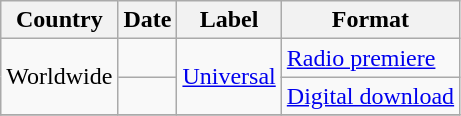<table class="wikitable">
<tr>
<th>Country</th>
<th>Date</th>
<th>Label</th>
<th>Format</th>
</tr>
<tr>
<td rowspan="2">Worldwide</td>
<td></td>
<td rowspan="2"><a href='#'>Universal</a></td>
<td><a href='#'>Radio premiere</a></td>
</tr>
<tr>
<td></td>
<td><a href='#'>Digital download</a></td>
</tr>
<tr>
</tr>
</table>
